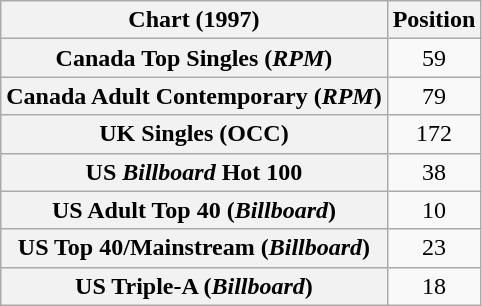<table class="wikitable sortable plainrowheaders" style="text-align:center">
<tr>
<th>Chart (1997)</th>
<th>Position</th>
</tr>
<tr>
<th scope=row>Canada Top Singles (<em>RPM</em>)</th>
<td>59</td>
</tr>
<tr>
<th scope=row>Canada Adult Contemporary (<em>RPM</em>)</th>
<td>79</td>
</tr>
<tr>
<th scope="row">UK Singles (OCC)</th>
<td>172</td>
</tr>
<tr>
<th scope="row">US <em>Billboard</em> Hot 100</th>
<td>38</td>
</tr>
<tr>
<th scope="row">US Adult Top 40 (<em>Billboard</em>)</th>
<td>10</td>
</tr>
<tr>
<th scope="row">US Top 40/Mainstream (<em>Billboard</em>)</th>
<td>23</td>
</tr>
<tr>
<th scope="row">US Triple-A (<em>Billboard</em>)</th>
<td>18</td>
</tr>
</table>
